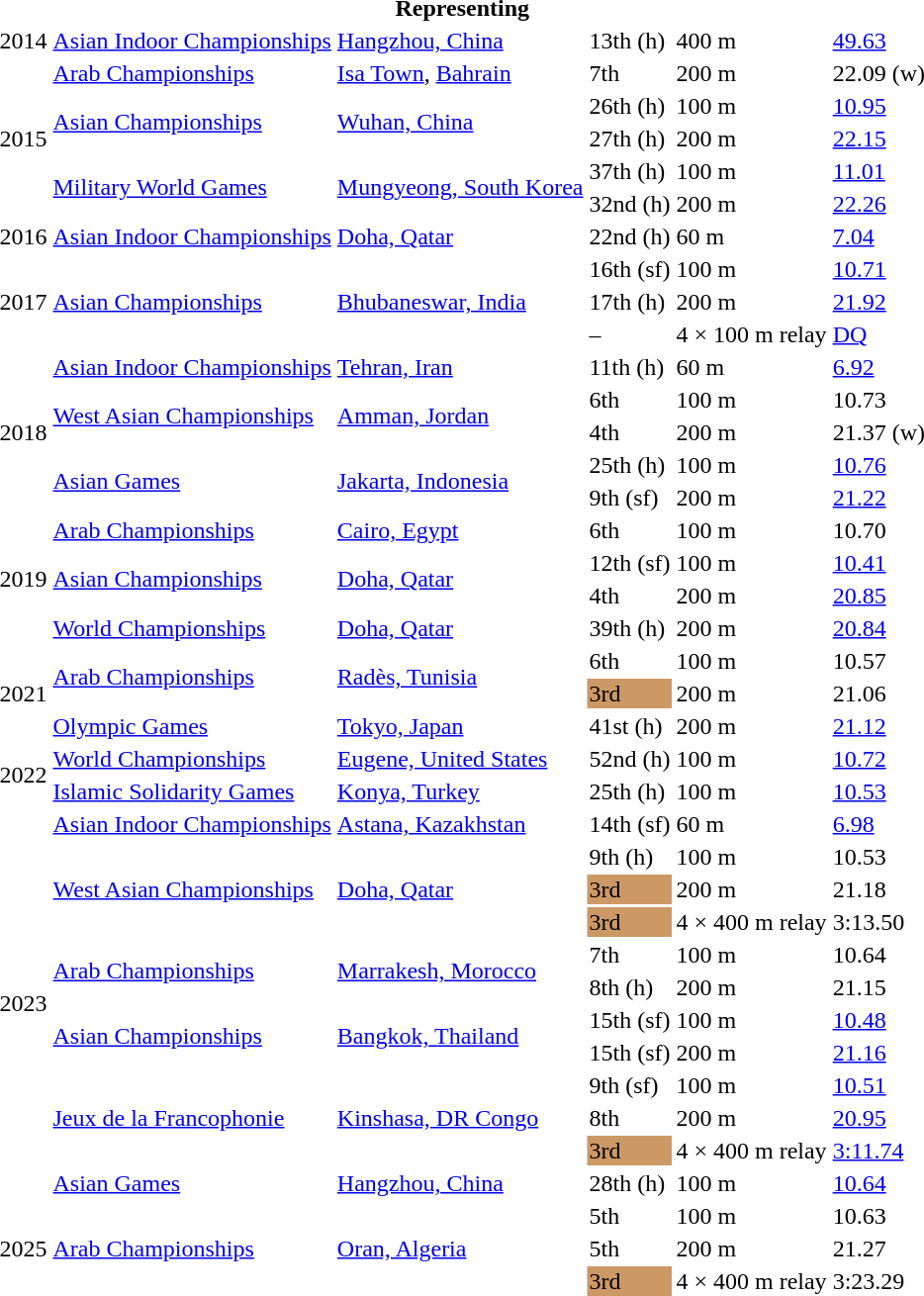<table>
<tr>
<th colspan="6">Representing </th>
</tr>
<tr>
<td>2014</td>
<td><a href='#'>Asian Indoor Championships</a></td>
<td><a href='#'>Hangzhou, China</a></td>
<td>13th (h)</td>
<td>400 m</td>
<td><a href='#'>49.63</a></td>
</tr>
<tr>
<td rowspan=5>2015</td>
<td><a href='#'>Arab Championships</a></td>
<td><a href='#'>Isa Town</a>, <a href='#'>Bahrain</a></td>
<td>7th</td>
<td>200 m</td>
<td>22.09 (w)</td>
</tr>
<tr>
<td rowspan=2><a href='#'>Asian Championships</a></td>
<td rowspan=2><a href='#'>Wuhan, China</a></td>
<td>26th (h)</td>
<td>100 m</td>
<td><a href='#'>10.95</a></td>
</tr>
<tr>
<td>27th (h)</td>
<td>200 m</td>
<td><a href='#'>22.15</a></td>
</tr>
<tr>
<td rowspan=2><a href='#'>Military World Games</a></td>
<td rowspan=2><a href='#'>Mungyeong, South Korea</a></td>
<td>37th (h)</td>
<td>100 m</td>
<td><a href='#'>11.01</a></td>
</tr>
<tr>
<td>32nd (h)</td>
<td>200 m</td>
<td><a href='#'>22.26</a></td>
</tr>
<tr>
<td>2016</td>
<td><a href='#'>Asian Indoor Championships</a></td>
<td><a href='#'>Doha, Qatar</a></td>
<td>22nd (h)</td>
<td>60 m</td>
<td><a href='#'>7.04</a></td>
</tr>
<tr>
<td rowspan=3>2017</td>
<td rowspan=3><a href='#'>Asian Championships</a></td>
<td rowspan=3><a href='#'>Bhubaneswar, India</a></td>
<td>16th (sf)</td>
<td>100 m</td>
<td><a href='#'>10.71</a></td>
</tr>
<tr>
<td>17th (h)</td>
<td>200 m</td>
<td><a href='#'>21.92</a></td>
</tr>
<tr>
<td>–</td>
<td>4 × 100 m relay</td>
<td><a href='#'>DQ</a></td>
</tr>
<tr>
<td rowspan=5>2018</td>
<td><a href='#'>Asian Indoor Championships</a></td>
<td><a href='#'>Tehran, Iran</a></td>
<td>11th (h)</td>
<td>60 m</td>
<td><a href='#'>6.92</a></td>
</tr>
<tr>
<td rowspan=2><a href='#'>West Asian Championships</a></td>
<td rowspan=2><a href='#'>Amman, Jordan</a></td>
<td>6th</td>
<td>100 m</td>
<td>10.73</td>
</tr>
<tr>
<td>4th</td>
<td>200 m</td>
<td>21.37 (w)</td>
</tr>
<tr>
<td rowspan=2><a href='#'>Asian Games</a></td>
<td rowspan=2><a href='#'>Jakarta, Indonesia</a></td>
<td>25th (h)</td>
<td>100 m</td>
<td><a href='#'>10.76</a></td>
</tr>
<tr>
<td>9th (sf)</td>
<td>200 m</td>
<td><a href='#'>21.22</a></td>
</tr>
<tr>
<td rowspan=4>2019</td>
<td><a href='#'>Arab Championships</a></td>
<td><a href='#'>Cairo, Egypt</a></td>
<td>6th</td>
<td>100 m</td>
<td>10.70</td>
</tr>
<tr>
<td rowspan=2><a href='#'>Asian Championships</a></td>
<td rowspan=2><a href='#'>Doha, Qatar</a></td>
<td>12th (sf)</td>
<td>100 m</td>
<td><a href='#'>10.41</a></td>
</tr>
<tr>
<td>4th</td>
<td>200 m</td>
<td><a href='#'>20.85</a></td>
</tr>
<tr>
<td><a href='#'>World Championships</a></td>
<td><a href='#'>Doha, Qatar</a></td>
<td>39th (h)</td>
<td>200 m</td>
<td><a href='#'>20.84</a></td>
</tr>
<tr>
<td rowspan=3>2021</td>
<td rowspan=2><a href='#'>Arab Championships</a></td>
<td rowspan=2><a href='#'>Radès, Tunisia</a></td>
<td>6th</td>
<td>100 m</td>
<td>10.57</td>
</tr>
<tr>
<td bgcolor=cc9966>3rd</td>
<td>200 m</td>
<td>21.06</td>
</tr>
<tr>
<td><a href='#'>Olympic Games</a></td>
<td><a href='#'>Tokyo, Japan</a></td>
<td>41st (h)</td>
<td>200 m</td>
<td><a href='#'>21.12</a></td>
</tr>
<tr>
<td rowspan=2>2022</td>
<td><a href='#'>World Championships</a></td>
<td><a href='#'>Eugene, United States</a></td>
<td>52nd (h)</td>
<td>100 m</td>
<td><a href='#'>10.72</a></td>
</tr>
<tr>
<td><a href='#'>Islamic Solidarity Games</a></td>
<td><a href='#'>Konya, Turkey</a></td>
<td>25th (h)</td>
<td>100 m</td>
<td><a href='#'>10.53</a></td>
</tr>
<tr>
<td rowspan=12>2023</td>
<td><a href='#'>Asian Indoor Championships</a></td>
<td><a href='#'>Astana, Kazakhstan</a></td>
<td>14th (sf)</td>
<td>60 m</td>
<td><a href='#'>6.98</a></td>
</tr>
<tr>
<td rowspan=3><a href='#'>West Asian Championships</a></td>
<td rowspan=3><a href='#'>Doha, Qatar</a></td>
<td>9th (h)</td>
<td>100 m</td>
<td>10.53</td>
</tr>
<tr>
<td bgcolor=cc9966>3rd</td>
<td>200 m</td>
<td>21.18</td>
</tr>
<tr>
<td bgcolor=cc9966>3rd</td>
<td>4 × 400 m relay</td>
<td>3:13.50</td>
</tr>
<tr>
<td rowspan=2><a href='#'>Arab Championships</a></td>
<td rowspan=2><a href='#'>Marrakesh, Morocco</a></td>
<td>7th</td>
<td>100 m</td>
<td>10.64</td>
</tr>
<tr>
<td>8th (h)</td>
<td>200 m</td>
<td>21.15</td>
</tr>
<tr>
<td rowspan=2><a href='#'>Asian Championships</a></td>
<td rowspan=2><a href='#'>Bangkok, Thailand</a></td>
<td>15th (sf)</td>
<td>100 m</td>
<td><a href='#'>10.48</a></td>
</tr>
<tr>
<td>15th (sf)</td>
<td>200 m</td>
<td><a href='#'>21.16</a></td>
</tr>
<tr>
<td rowspan=3><a href='#'>Jeux de la Francophonie</a></td>
<td rowspan=3><a href='#'>Kinshasa, DR Congo</a></td>
<td>9th (sf)</td>
<td>100 m</td>
<td><a href='#'>10.51</a></td>
</tr>
<tr>
<td>8th</td>
<td>200 m</td>
<td><a href='#'>20.95</a></td>
</tr>
<tr>
<td bgcolor=cc9966>3rd</td>
<td>4 × 400 m relay</td>
<td><a href='#'>3:11.74</a></td>
</tr>
<tr>
<td><a href='#'>Asian Games</a></td>
<td><a href='#'>Hangzhou, China</a></td>
<td>28th (h)</td>
<td>100 m</td>
<td><a href='#'>10.64</a></td>
</tr>
<tr>
<td rowspan=3>2025</td>
<td rowspan=3><a href='#'>Arab Championships</a></td>
<td rowspan=3><a href='#'>Oran, Algeria</a></td>
<td>5th</td>
<td>100 m</td>
<td>10.63</td>
</tr>
<tr>
<td>5th</td>
<td>200 m</td>
<td>21.27</td>
</tr>
<tr>
<td bgcolor=cc9966>3rd</td>
<td>4 × 400 m relay</td>
<td>3:23.29</td>
</tr>
</table>
